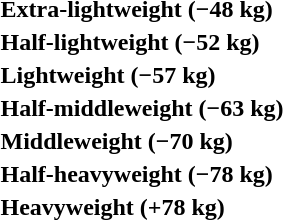<table>
<tr>
<th rowspan=2 style="text-align:left;">Extra-lightweight (−48 kg)<br></th>
<td rowspan=2></td>
<td rowspan=2></td>
<td></td>
</tr>
<tr>
<td></td>
</tr>
<tr>
<th rowspan=2 style="text-align:left;">Half-lightweight (−52 kg)<br></th>
<td rowspan=2></td>
<td rowspan=2></td>
<td></td>
</tr>
<tr>
<td></td>
</tr>
<tr>
<th rowspan=2 style="text-align:left;">Lightweight (−57 kg)<br></th>
<td rowspan=2></td>
<td rowspan=2></td>
<td></td>
</tr>
<tr>
<td></td>
</tr>
<tr>
<th rowspan=2 style="text-align:left;">Half-middleweight (−63 kg)<br></th>
<td rowspan=2></td>
<td rowspan=2></td>
<td></td>
</tr>
<tr>
<td></td>
</tr>
<tr>
<th rowspan=2 style="text-align:left;">Middleweight (−70 kg)<br></th>
<td rowspan=2></td>
<td rowspan=2></td>
<td></td>
</tr>
<tr>
<td></td>
</tr>
<tr>
<th rowspan=2 style="text-align:left;">Half-heavyweight (−78 kg)<br></th>
<td rowspan=2></td>
<td rowspan=2></td>
<td></td>
</tr>
<tr>
<td></td>
</tr>
<tr>
<th rowspan=2 style="text-align:left;">Heavyweight (+78 kg)<br></th>
<td rowspan=2></td>
<td rowspan=2></td>
<td></td>
</tr>
<tr>
<td></td>
</tr>
</table>
